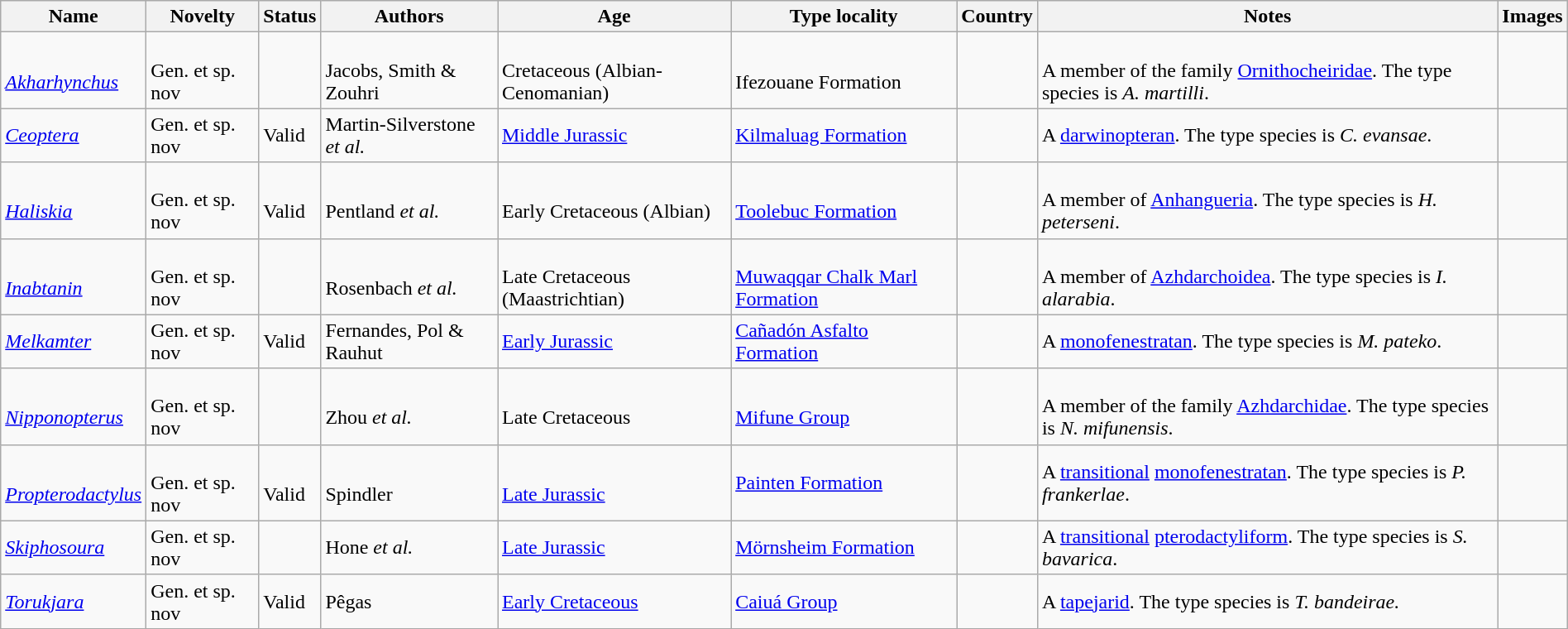<table class="wikitable sortable" width="100%" align="center">
<tr>
<th>Name</th>
<th>Novelty</th>
<th>Status</th>
<th>Authors</th>
<th>Age</th>
<th>Type locality</th>
<th>Country</th>
<th>Notes</th>
<th>Images</th>
</tr>
<tr>
<td><br><em><a href='#'>Akharhynchus</a></em></td>
<td><br>Gen. et sp. nov</td>
<td></td>
<td><br>Jacobs, Smith & Zouhri</td>
<td><br>Cretaceous (Albian-Cenomanian)</td>
<td><br>Ifezouane Formation</td>
<td><br></td>
<td><br>A member of the family <a href='#'>Ornithocheiridae</a>. The type species is <em>A. martilli</em>.</td>
<td></td>
</tr>
<tr>
<td><em><a href='#'>Ceoptera</a></em></td>
<td>Gen. et sp. nov</td>
<td>Valid</td>
<td>Martin-Silverstone <em>et al.</em></td>
<td><a href='#'>Middle Jurassic</a></td>
<td><a href='#'>Kilmaluag Formation</a></td>
<td></td>
<td>A <a href='#'>darwinopteran</a>. The type species is <em>C. evansae</em>.</td>
<td></td>
</tr>
<tr>
<td><br><em><a href='#'>Haliskia</a></em></td>
<td><br>Gen. et sp. nov</td>
<td><br>Valid</td>
<td><br>Pentland <em>et al.</em></td>
<td><br>Early Cretaceous (Albian)</td>
<td><br><a href='#'>Toolebuc Formation</a></td>
<td><br></td>
<td><br>A member of <a href='#'>Anhangueria</a>. The type species is <em>H. peterseni</em>.</td>
<td></td>
</tr>
<tr>
<td><br><em><a href='#'>Inabtanin</a></em></td>
<td><br>Gen. et sp. nov</td>
<td></td>
<td><br>Rosenbach <em>et al.</em></td>
<td><br>Late Cretaceous (Maastrichtian)</td>
<td><br><a href='#'>Muwaqqar Chalk Marl Formation</a></td>
<td><br></td>
<td><br>A member of <a href='#'>Azhdarchoidea</a>. The type species is <em>I. alarabia</em>.</td>
<td></td>
</tr>
<tr>
<td><em><a href='#'>Melkamter</a></em></td>
<td>Gen. et sp. nov</td>
<td>Valid</td>
<td>Fernandes, Pol & Rauhut</td>
<td><a href='#'>Early Jurassic</a></td>
<td><a href='#'>Cañadón Asfalto Formation</a></td>
<td></td>
<td>A <a href='#'>monofenestratan</a>. The type species is <em>M. pateko</em>.</td>
<td></td>
</tr>
<tr>
<td><br><em><a href='#'>Nipponopterus</a></em></td>
<td><br>Gen. et sp. nov</td>
<td></td>
<td><br>Zhou <em>et al.</em></td>
<td><br>Late Cretaceous</td>
<td><br><a href='#'>Mifune Group</a></td>
<td><br></td>
<td><br>A member of the family <a href='#'>Azhdarchidae</a>. The type species is <em>N. mifunensis</em>.</td>
<td></td>
</tr>
<tr>
<td><br><em><a href='#'>Propterodactylus</a></em></td>
<td><br>Gen. et sp. nov</td>
<td><br>Valid</td>
<td><br>Spindler</td>
<td><br><a href='#'>Late Jurassic</a></td>
<td><a href='#'>Painten Formation</a></td>
<td></td>
<td>A <a href='#'>transitional</a> <a href='#'>monofenestratan</a>. The type species is <em>P. frankerlae</em>.</td>
<td><br></td>
</tr>
<tr>
<td><em><a href='#'>Skiphosoura</a></em></td>
<td>Gen. et sp. nov</td>
<td></td>
<td>Hone <em>et al.</em></td>
<td><a href='#'>Late Jurassic</a></td>
<td><a href='#'>Mörnsheim Formation</a></td>
<td></td>
<td>A <a href='#'>transitional</a> <a href='#'>pterodactyliform</a>. The type species is <em>S. bavarica</em>.</td>
<td></td>
</tr>
<tr>
<td><em><a href='#'>Torukjara</a></em></td>
<td>Gen. et sp. nov</td>
<td>Valid</td>
<td>Pêgas</td>
<td><a href='#'>Early Cretaceous</a></td>
<td><a href='#'>Caiuá Group</a></td>
<td></td>
<td>A <a href='#'>tapejarid</a>. The type species is <em>T. bandeirae.</em></td>
<td></td>
</tr>
</table>
